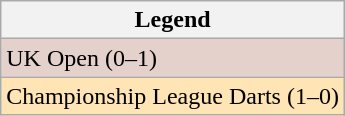<table class="wikitable">
<tr>
<th>Legend</th>
</tr>
<tr style="background:#e5d1cb;">
<td>UK Open (0–1)</td>
</tr>
<tr style="background:moccasin;">
<td>Championship League Darts (1–0)</td>
</tr>
</table>
